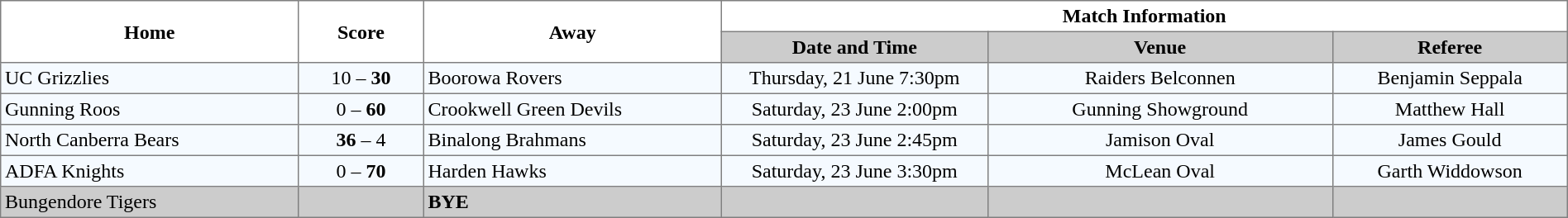<table border="1" cellpadding="3" cellspacing="0" width="100%" style="border-collapse:collapse;  text-align:center;">
<tr>
<th rowspan="2" width="19%">Home</th>
<th rowspan="2" width="8%">Score</th>
<th rowspan="2" width="19%">Away</th>
<th colspan="3">Match Information</th>
</tr>
<tr bgcolor="#CCCCCC">
<th width="17%">Date and Time</th>
<th width="22%">Venue</th>
<th width="50%">Referee</th>
</tr>
<tr style="text-align:center; background:#f5faff;">
<td align="left"><strong></strong> UC Grizzlies</td>
<td>10 – <strong>30</strong></td>
<td align="left"> Boorowa Rovers</td>
<td>Thursday, 21 June 7:30pm</td>
<td>Raiders Belconnen</td>
<td>Benjamin Seppala</td>
</tr>
<tr style="text-align:center; background:#f5faff;">
<td align="left"> Gunning Roos</td>
<td>0 – <strong>60</strong></td>
<td align="left"> Crookwell Green Devils</td>
<td>Saturday, 23 June 2:00pm</td>
<td>Gunning Showground</td>
<td>Matthew Hall</td>
</tr>
<tr style="text-align:center; background:#f5faff;">
<td align="left"> North Canberra Bears</td>
<td><strong>36</strong> – 4</td>
<td align="left"> Binalong Brahmans</td>
<td>Saturday, 23 June 2:45pm</td>
<td>Jamison Oval</td>
<td>James Gould</td>
</tr>
<tr style="text-align:center; background:#f5faff;">
<td align="left"> ADFA Knights</td>
<td>0 – <strong>70</strong></td>
<td align="left"> Harden Hawks</td>
<td>Saturday, 23 June 3:30pm</td>
<td>McLean Oval</td>
<td>Garth Widdowson</td>
</tr>
<tr style="text-align:center; background:#CCCCCC;">
<td align="left"> Bungendore Tigers</td>
<td></td>
<td align="left"><strong>BYE</strong></td>
<td></td>
<td></td>
<td></td>
</tr>
</table>
